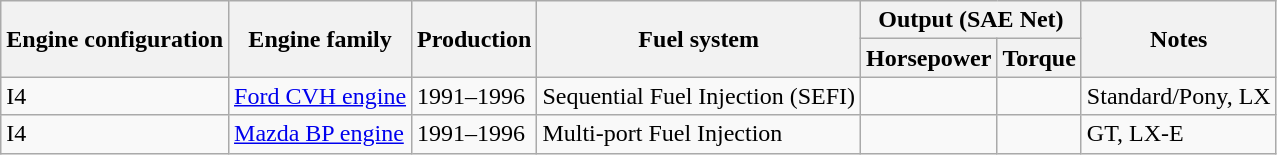<table class="wikitable">
<tr>
<th rowspan="2">Engine configuration</th>
<th rowspan="2">Engine family</th>
<th rowspan="2">Production</th>
<th rowspan="2">Fuel system</th>
<th colspan="2">Output (SAE Net)</th>
<th rowspan="2">Notes</th>
</tr>
<tr>
<th>Horsepower</th>
<th>Torque</th>
</tr>
<tr>
<td> I4</td>
<td><a href='#'>Ford CVH engine</a></td>
<td>1991–1996</td>
<td>Sequential Fuel Injection (SEFI)</td>
<td></td>
<td></td>
<td>Standard/Pony, LX</td>
</tr>
<tr>
<td> I4</td>
<td><a href='#'>Mazda BP engine</a></td>
<td>1991–1996</td>
<td>Multi-port Fuel Injection</td>
<td></td>
<td></td>
<td>GT, LX-E</td>
</tr>
</table>
